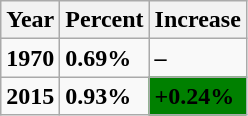<table class="wikitable">
<tr>
<th><strong>Year</strong></th>
<th><strong>Percent</strong></th>
<th><strong>Increase</strong></th>
</tr>
<tr>
<td><strong>1970</strong></td>
<td><strong>0.69%</strong></td>
<td style="background:"><strong>–</strong></td>
</tr>
<tr>
<td><strong>2015</strong></td>
<td><strong>0.93%</strong></td>
<td style="background: green"><strong>+0.24%</strong></td>
</tr>
</table>
